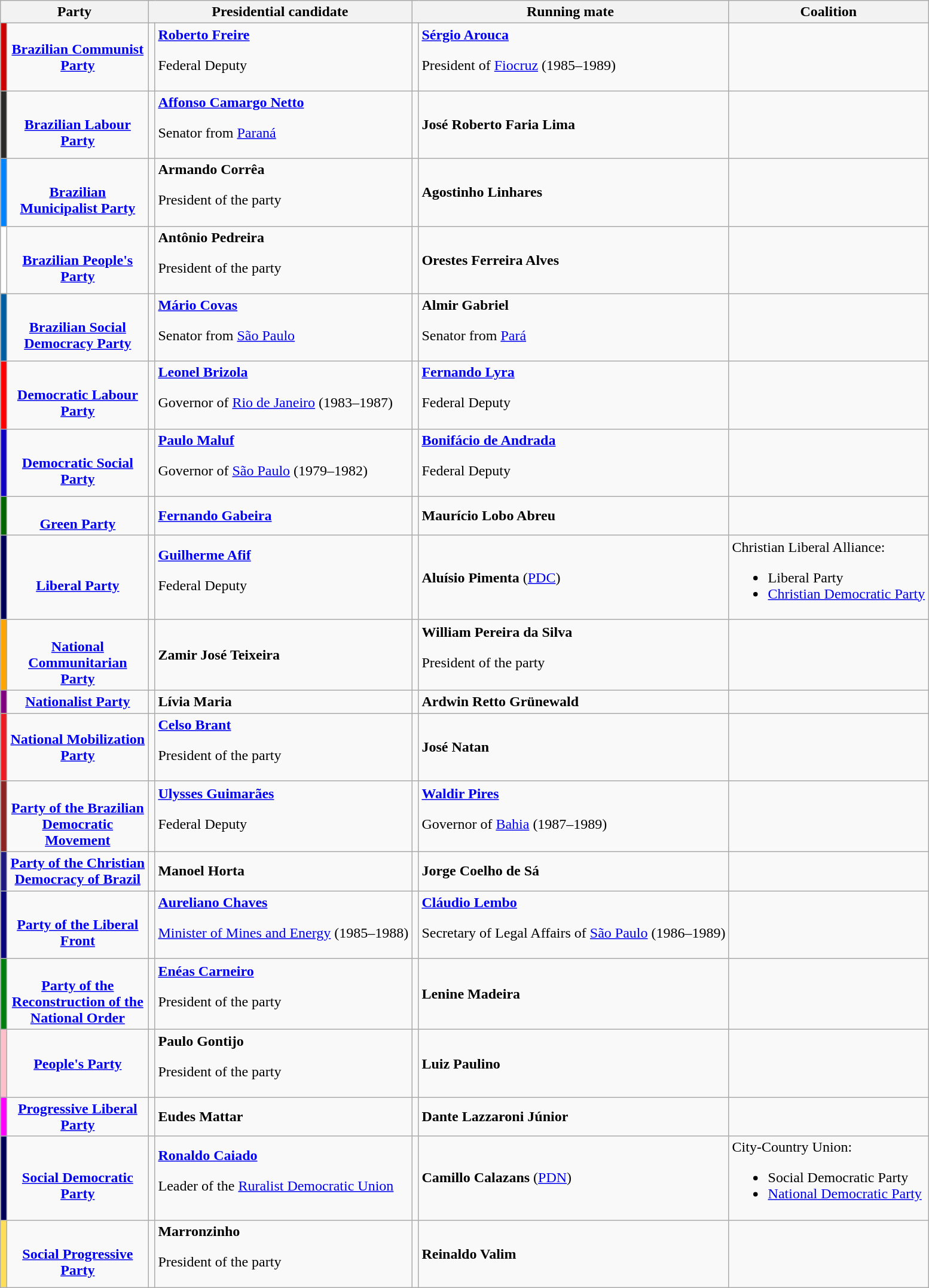<table class="vertical-align-top wikitable">
<tr>
<th scope=colgroup colspan=2>Party</th>
<th scope=colgroup colspan=2>Presidential candidate</th>
<th scope=colgroup colspan=2>Running mate</th>
<th scope=col>Coalition</th>
</tr>
<tr>
<td style=background:#CC0001></td>
<td style="max-width:150px; text-align:center"><strong><a href='#'>Brazilian Communist Party</a></strong></td>
<td></td>
<td><strong><a href='#'>Roberto Freire</a></strong><p>Federal Deputy</p></td>
<td></td>
<td><strong><a href='#'>Sérgio Arouca</a></strong><p>President of <a href='#'>Fiocruz</a> (1985–1989)</p></td>
<td></td>
</tr>
<tr>
<td style=background:#2B2A29></td>
<td style="max-width:150px; text-align:center"><br><strong><a href='#'>Brazilian Labour Party</a></strong></td>
<td></td>
<td><strong><a href='#'>Affonso Camargo Netto</a></strong><p>Senator from <a href='#'>Paraná</a></p></td>
<td></td>
<td><strong>José Roberto Faria Lima</strong></td>
<td></td>
</tr>
<tr>
<td style=background:#0085FF></td>
<td style="max-width:150px; text-align:center"><br><strong><a href='#'>Brazilian Municipalist Party</a></strong></td>
<td></td>
<td><strong>Armando Corrêa</strong><p>President of the party</p></td>
<td></td>
<td><strong>Agostinho Linhares</strong></td>
<td></td>
</tr>
<tr>
<td style=background:white></td>
<td style="max-width:150px; text-align:center"><br><strong><a href='#'>Brazilian People's Party</a></strong></td>
<td></td>
<td><strong>Antônio Pedreira</strong><p>President of the party</p></td>
<td></td>
<td><strong>Orestes Ferreira Alves</strong></td>
<td></td>
</tr>
<tr>
<td style=background:#005FA4></td>
<td style="max-width:150px; text-align:center"><br><strong><a href='#'>Brazilian Social Democracy Party</a></strong></td>
<td></td>
<td><strong><a href='#'>Mário Covas</a></strong><p>Senator from <a href='#'>São Paulo</a></p></td>
<td></td>
<td><strong>Almir Gabriel</strong><p>Senator from <a href='#'>Pará</a></p></td>
<td></td>
</tr>
<tr>
<td style="background:#FF0000"></td>
<td style="max-width:150px; text-align:center"><br><strong><a href='#'>Democratic Labour Party</a></strong></td>
<td></td>
<td><strong><a href='#'>Leonel Brizola</a></strong><p>Governor of <a href='#'>Rio de Janeiro</a> (1983–1987)</p></td>
<td></td>
<td><strong><a href='#'>Fernando Lyra</a></strong><p>Federal Deputy</p></td>
<td></td>
</tr>
<tr>
<td style="background:#1200C4"></td>
<td style="max-width:150px; text-align:center"><br><strong><a href='#'>Democratic Social Party</a></strong></td>
<td></td>
<td><strong><a href='#'>Paulo Maluf</a></strong><p>Governor of <a href='#'>São Paulo</a> (1979–1982)</p></td>
<td></td>
<td><strong><a href='#'>Bonifácio de Andrada</a></strong><p>Federal Deputy</p></td>
<td></td>
</tr>
<tr>
<td style="background:#006600"></td>
<td style="max-width:150px; text-align:center"><br><strong><a href='#'>Green Party</a></strong></td>
<td></td>
<td><strong><a href='#'>Fernando Gabeira</a></strong></td>
<td></td>
<td><strong>Maurício Lobo Abreu</strong></td>
<td></td>
</tr>
<tr>
<td style="background:#00005A"></td>
<td style="max-width:150px; text-align:center"><br><strong><a href='#'>Liberal Party</a></strong></td>
<td></td>
<td><strong><a href='#'>Guilherme Afif</a></strong><p>Federal Deputy</p></td>
<td></td>
<td><strong>Aluísio Pimenta</strong> (<a href='#'>PDC</a>)</td>
<td>Christian Liberal Alliance:<br><ul><li>Liberal Party</li><li><a href='#'>Christian Democratic Party</a></li></ul></td>
</tr>
<tr>
<td style="background:orange"></td>
<td style="max-width:150px; text-align:center"><br><strong><a href='#'>National Communitarian Party</a></strong></td>
<td></td>
<td><strong>Zamir José Teixeira</strong></td>
<td></td>
<td><strong>William Pereira da Silva</strong><p>President of the party</p></td>
<td></td>
</tr>
<tr>
<td style="background:purple"></td>
<td style="max-width:150px; text-align:center"><strong><a href='#'>Nationalist Party</a></strong></td>
<td></td>
<td><strong>Lívia Maria</strong></td>
<td></td>
<td><strong>Ardwin Retto Grünewald</strong></td>
<td></td>
</tr>
<tr>
<td style="background:#ED1C24"></td>
<td style="max-width:150px; text-align:center"><strong><a href='#'>National Mobilization Party</a></strong></td>
<td></td>
<td><strong><a href='#'>Celso Brant</a></strong><p>President of the party</p></td>
<td></td>
<td><strong>José Natan</strong></td>
<td></td>
</tr>
<tr>
<td style="background:#8D2423"></td>
<td style="max-width:150px; text-align:center"><br><strong><a href='#'>Party of the Brazilian Democratic Movement</a></strong></td>
<td></td>
<td><strong><a href='#'>Ulysses Guimarães</a></strong><p>Federal Deputy</p></td>
<td></td>
<td><strong><a href='#'>Waldir Pires</a></strong><p>Governor of <a href='#'>Bahia</a> (1987–1989)</p></td>
<td></td>
</tr>
<tr>
<td style=background:#1F1A81></td>
<td style="max-width:150px; text-align:center"><strong><a href='#'>Party of the Christian Democracy of Brazil</a></strong></td>
<td></td>
<td><strong>Manoel Horta</strong></td>
<td></td>
<td><strong>Jorge Coelho de Sá</strong></td>
<td></td>
</tr>
<tr>
<td style=background:#09077B></td>
<td style="max-width:150px; text-align:center"><br><strong><a href='#'>Party of the Liberal Front</a></strong></td>
<td></td>
<td><strong><a href='#'>Aureliano Chaves</a></strong><p><a href='#'>Minister of Mines and Energy</a> (1985–1988)</p></td>
<td></td>
<td><strong><a href='#'>Cláudio Lembo</a></strong><p>Secretary of Legal Affairs of <a href='#'>São Paulo</a> (1986–1989)</p></td>
<td></td>
</tr>
<tr>
<td style=background:#007F0E></td>
<td style="max-width:150px; text-align:center"><br><strong><a href='#'>Party of the Reconstruction of the National Order</a></strong></td>
<td></td>
<td><strong><a href='#'>Enéas Carneiro</a></strong><p>President of the party</p></td>
<td></td>
<td><strong>Lenine Madeira</strong></td>
<td></td>
</tr>
<tr>
<td style=background:pink></td>
<td style="max-width:150px; text-align:center"><strong><a href='#'>People's Party</a></strong></td>
<td></td>
<td><strong>Paulo Gontijo</strong><p>President of the party</p></td>
<td></td>
<td><strong>Luiz Paulino</strong></td>
<td></td>
</tr>
<tr>
<td style=background:magenta></td>
<td style="max-width:150px; text-align:center"><strong><a href='#'>Progressive Liberal Party</a></strong></td>
<td></td>
<td><strong>Eudes Mattar</strong></td>
<td></td>
<td><strong>Dante Lazzaroni Júnior</strong></td>
<td></td>
</tr>
<tr>
<td style=background:#010059></td>
<td style="max-width:150px; text-align:center"><br><strong><a href='#'>Social Democratic Party</a></strong></td>
<td></td>
<td><strong><a href='#'>Ronaldo Caiado</a></strong><p>Leader of the <a href='#'>Ruralist Democratic Union</a></p></td>
<td></td>
<td><strong>Camillo Calazans</strong> (<a href='#'>PDN</a>)</td>
<td>City-Country Union:<br><ul><li>Social Democratic Party</li><li><a href='#'>National Democratic Party</a></li></ul></td>
</tr>
<tr>
<td style=background:#FFDE59></td>
<td style="max-width:150px; text-align:center"><br><strong><a href='#'>Social Progressive Party</a></strong></td>
<td></td>
<td><strong>Marronzinho</strong><p>President of the party</p></td>
<td></td>
<td><strong>Reinaldo Valim</strong></td>
<td></td>
</tr>
</table>
